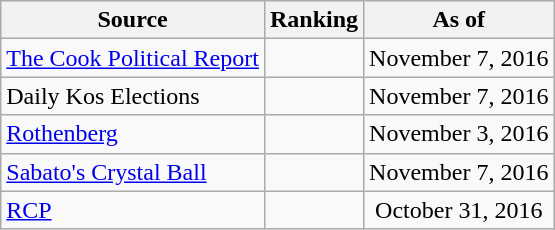<table class="wikitable" style="text-align:center">
<tr>
<th>Source</th>
<th>Ranking</th>
<th>As of</th>
</tr>
<tr>
<td align=left><a href='#'>The Cook Political Report</a></td>
<td></td>
<td>November 7, 2016</td>
</tr>
<tr>
<td align=left>Daily Kos Elections</td>
<td></td>
<td>November 7, 2016</td>
</tr>
<tr>
<td align=left><a href='#'>Rothenberg</a></td>
<td></td>
<td>November 3, 2016</td>
</tr>
<tr>
<td align=left><a href='#'>Sabato's Crystal Ball</a></td>
<td></td>
<td>November 7, 2016</td>
</tr>
<tr>
<td align="left"><a href='#'>RCP</a></td>
<td></td>
<td>October 31, 2016</td>
</tr>
</table>
